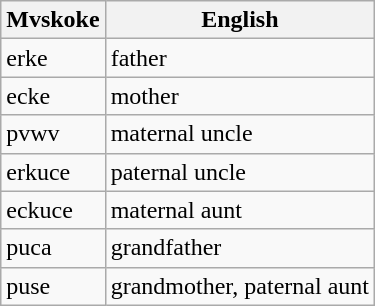<table class="wikitable">
<tr>
<th>Mvskoke</th>
<th>English</th>
</tr>
<tr>
<td>erke</td>
<td>father</td>
</tr>
<tr>
<td>ecke</td>
<td>mother</td>
</tr>
<tr>
<td>pvwv</td>
<td>maternal uncle</td>
</tr>
<tr>
<td>erkuce</td>
<td>paternal uncle</td>
</tr>
<tr>
<td>eckuce</td>
<td>maternal aunt</td>
</tr>
<tr>
<td>puca</td>
<td>grandfather</td>
</tr>
<tr>
<td>puse</td>
<td>grandmother, paternal aunt</td>
</tr>
</table>
